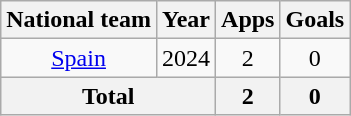<table class="wikitable" style="text-align:center">
<tr>
<th>National team</th>
<th>Year</th>
<th>Apps</th>
<th>Goals</th>
</tr>
<tr>
<td><a href='#'>Spain</a></td>
<td>2024</td>
<td>2</td>
<td>0</td>
</tr>
<tr>
<th colspan="2">Total</th>
<th>2</th>
<th>0</th>
</tr>
</table>
